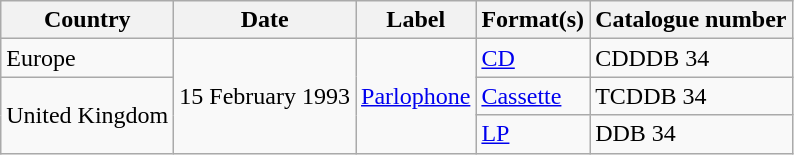<table class="wikitable">
<tr>
<th>Country</th>
<th>Date</th>
<th>Label</th>
<th>Format(s)</th>
<th>Catalogue number</th>
</tr>
<tr>
<td>Europe</td>
<td rowspan="3">15 February 1993</td>
<td rowspan="3"><a href='#'>Parlophone</a></td>
<td><a href='#'>CD</a></td>
<td>CDDDB 34</td>
</tr>
<tr>
<td rowspan="2">United Kingdom</td>
<td><a href='#'>Cassette</a></td>
<td>TCDDB 34</td>
</tr>
<tr>
<td><a href='#'>LP</a></td>
<td>DDB 34</td>
</tr>
</table>
